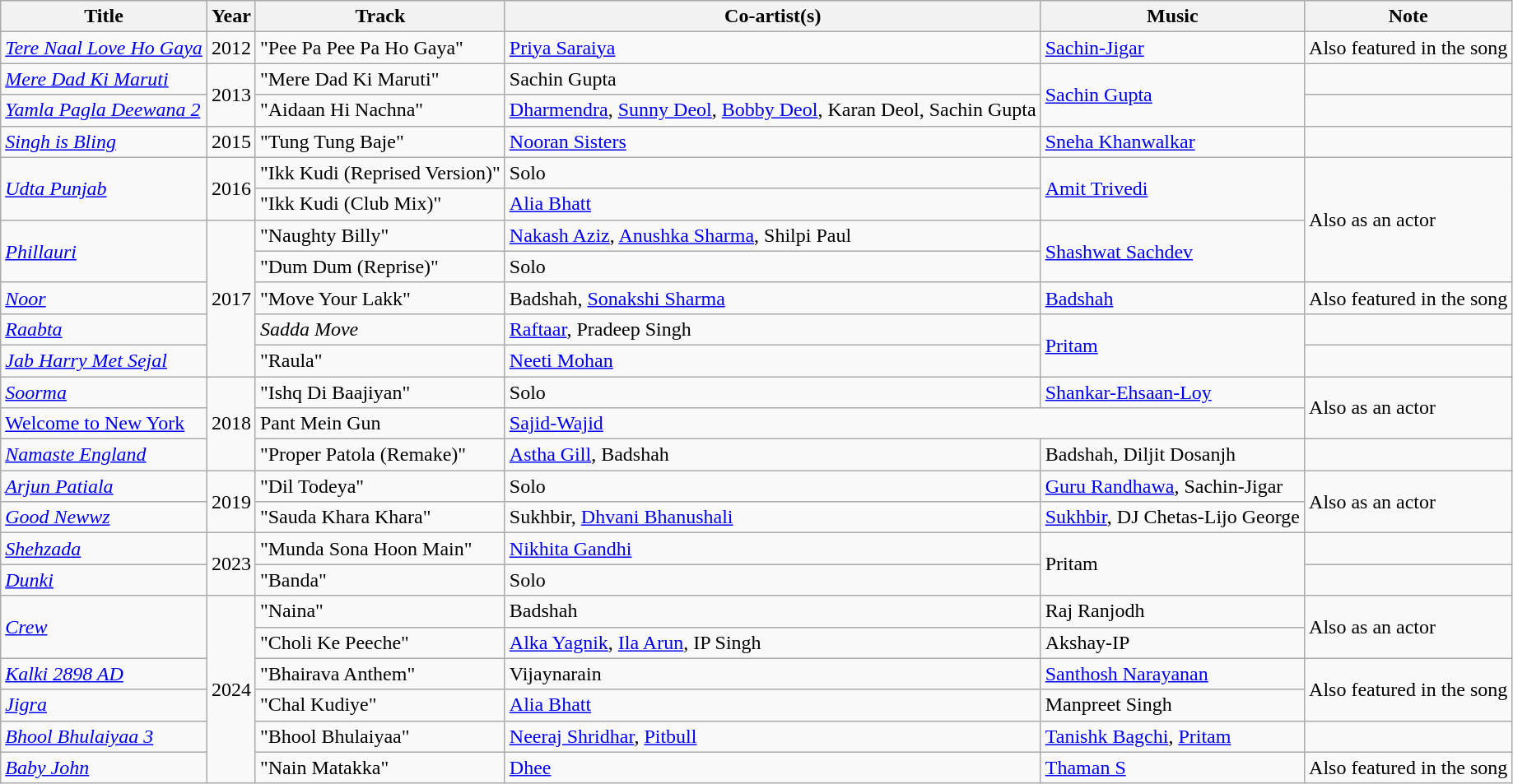<table class="wikitable">
<tr>
<th>Title</th>
<th>Year</th>
<th>Track</th>
<th>Co-artist(s)</th>
<th>Music</th>
<th>Note</th>
</tr>
<tr>
<td><em><a href='#'>Tere Naal Love Ho Gaya</a></em></td>
<td>2012</td>
<td>"Pee Pa Pee Pa Ho Gaya"</td>
<td><a href='#'>Priya Saraiya</a></td>
<td><a href='#'>Sachin-Jigar</a></td>
<td>Also featured in the song</td>
</tr>
<tr>
<td><em><a href='#'>Mere Dad Ki Maruti</a></em></td>
<td rowspan="2">2013</td>
<td>"Mere Dad Ki Maruti"</td>
<td>Sachin Gupta</td>
<td rowspan="2"><a href='#'>Sachin Gupta</a></td>
<td></td>
</tr>
<tr>
<td><em><a href='#'>Yamla Pagla Deewana 2</a></em></td>
<td>"Aidaan Hi Nachna"</td>
<td><a href='#'>Dharmendra</a>, <a href='#'>Sunny Deol</a>, <a href='#'>Bobby Deol</a>, Karan Deol, Sachin Gupta</td>
<td></td>
</tr>
<tr>
<td><em><a href='#'>Singh is Bling</a></em></td>
<td>2015</td>
<td>"Tung Tung Baje"</td>
<td><a href='#'>Nooran Sisters</a></td>
<td><a href='#'>Sneha Khanwalkar</a></td>
<td></td>
</tr>
<tr>
<td rowspan=2><em><a href='#'>Udta Punjab</a></em></td>
<td rowspan="2">2016</td>
<td>"Ikk Kudi (Reprised Version)"</td>
<td>Solo</td>
<td rowspan=2><a href='#'>Amit Trivedi</a></td>
<td rowspan="4">Also as an actor</td>
</tr>
<tr>
<td>"Ikk Kudi (Club Mix)"</td>
<td><a href='#'>Alia Bhatt</a></td>
</tr>
<tr>
<td rowspan="2"><em><a href='#'>Phillauri</a></em></td>
<td rowspan="5">2017</td>
<td>"Naughty Billy"</td>
<td><a href='#'>Nakash Aziz</a>, <a href='#'>Anushka Sharma</a>, Shilpi Paul</td>
<td rowspan="2"><a href='#'>Shashwat Sachdev</a></td>
</tr>
<tr>
<td>"Dum Dum (Reprise)"</td>
<td>Solo</td>
</tr>
<tr>
<td><em><a href='#'>Noor</a></em></td>
<td>"Move Your Lakk"</td>
<td>Badshah,  <a href='#'>Sonakshi Sharma</a></td>
<td><a href='#'>Badshah</a></td>
<td>Also featured in the song</td>
</tr>
<tr>
<td><em><a href='#'>Raabta</a></em></td>
<td><em>Sadda Move</em></td>
<td><a href='#'>Raftaar</a>, Pradeep Singh</td>
<td rowspan=2><a href='#'>Pritam</a></td>
<td></td>
</tr>
<tr>
<td><em><a href='#'>Jab Harry Met Sejal</a></em></td>
<td>"Raula"</td>
<td><a href='#'>Neeti Mohan</a></td>
<td></td>
</tr>
<tr>
<td><em><a href='#'>Soorma</a></em></td>
<td rowspan="3">2018</td>
<td>"Ishq Di Baajiyan"</td>
<td>Solo</td>
<td><a href='#'>Shankar-Ehsaan-Loy</a></td>
<td rowspan=2>Also as an actor</td>
</tr>
<tr>
<td><a href='#'>Welcome to New York</a></td>
<td>Pant Mein Gun</td>
<td colspan=2><a href='#'>Sajid-Wajid</a></td>
</tr>
<tr>
<td><em><a href='#'>Namaste England</a></em></td>
<td>"Proper Patola (Remake)"</td>
<td><a href='#'>Astha Gill</a>, Badshah</td>
<td>Badshah, Diljit Dosanjh</td>
<td></td>
</tr>
<tr>
<td><em><a href='#'>Arjun Patiala</a></em></td>
<td rowspan="2">2019</td>
<td>"Dil Todeya"</td>
<td>Solo</td>
<td><a href='#'>Guru Randhawa</a>, Sachin-Jigar</td>
<td rowspan=2>Also as an actor</td>
</tr>
<tr>
<td><em><a href='#'>Good Newwz</a></em></td>
<td>"Sauda Khara Khara"</td>
<td>Sukhbir, <a href='#'>Dhvani Bhanushali</a></td>
<td><a href='#'>Sukhbir</a>, DJ Chetas-Lijo George</td>
</tr>
<tr>
<td><em><a href='#'>Shehzada</a></em></td>
<td rowspan="2">2023</td>
<td>"Munda Sona Hoon Main"</td>
<td><a href='#'>Nikhita Gandhi</a></td>
<td rowspan=2>Pritam</td>
<td></td>
</tr>
<tr>
<td><em><a href='#'>Dunki</a></em></td>
<td>"Banda"</td>
<td>Solo</td>
<td></td>
</tr>
<tr>
<td rowspan=2><em><a href='#'>Crew</a></em></td>
<td rowspan=6>2024</td>
<td>"Naina"</td>
<td>Badshah</td>
<td>Raj Ranjodh</td>
<td rowspan=2>Also as an actor</td>
</tr>
<tr>
<td>"Choli Ke Peeche"</td>
<td><a href='#'>Alka Yagnik</a>, <a href='#'>Ila Arun</a>, IP Singh</td>
<td>Akshay-IP</td>
</tr>
<tr>
<td><em><a href='#'>Kalki 2898 AD</a></em></td>
<td>"Bhairava Anthem"</td>
<td>Vijaynarain</td>
<td><a href='#'>Santhosh Narayanan</a></td>
<td rowspan=2>Also featured in the song</td>
</tr>
<tr>
<td><em><a href='#'>Jigra</a></em></td>
<td>"Chal Kudiye"</td>
<td><a href='#'>Alia Bhatt</a></td>
<td>Manpreet Singh</td>
</tr>
<tr>
<td><em><a href='#'>Bhool Bhulaiyaa 3</a></em></td>
<td>"Bhool Bhulaiyaa"</td>
<td><a href='#'>Neeraj Shridhar</a>, <a href='#'>Pitbull</a></td>
<td><a href='#'>Tanishk Bagchi</a>, <a href='#'>Pritam</a></td>
<td></td>
</tr>
<tr>
<td><em><a href='#'>Baby John</a></em></td>
<td>"Nain Matakka"</td>
<td><a href='#'>Dhee</a></td>
<td><a href='#'>Thaman S</a></td>
<td>Also featured in the song</td>
</tr>
</table>
